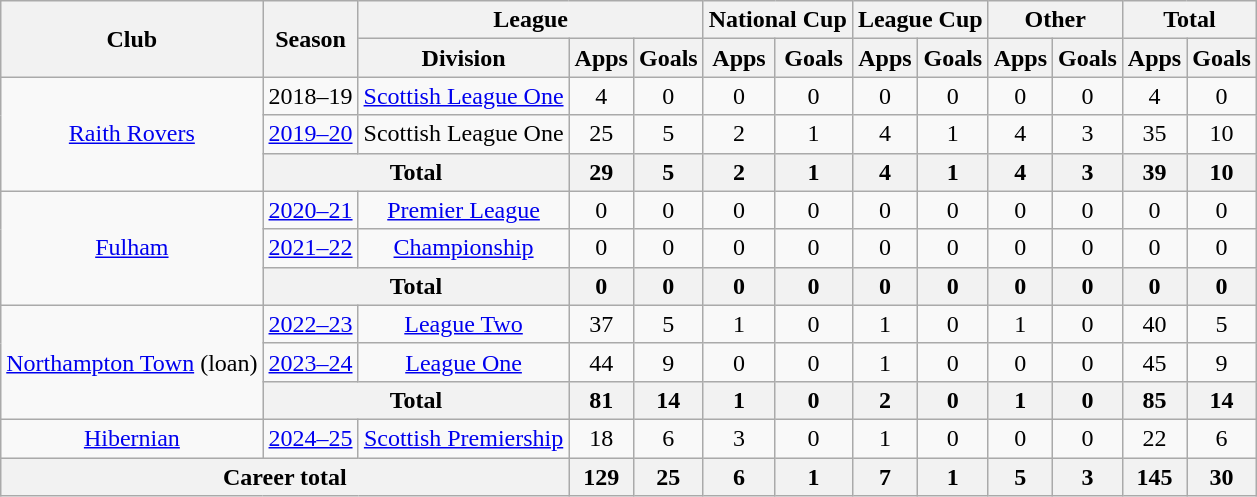<table class="wikitable" style="text-align: center">
<tr>
<th rowspan="2">Club</th>
<th rowspan="2">Season</th>
<th colspan="3">League</th>
<th colspan="2">National Cup</th>
<th colspan="2">League Cup</th>
<th colspan="2">Other</th>
<th colspan="2">Total</th>
</tr>
<tr>
<th>Division</th>
<th>Apps</th>
<th>Goals</th>
<th>Apps</th>
<th>Goals</th>
<th>Apps</th>
<th>Goals</th>
<th>Apps</th>
<th>Goals</th>
<th>Apps</th>
<th>Goals</th>
</tr>
<tr>
<td rowspan="3"><a href='#'>Raith Rovers</a></td>
<td>2018–19</td>
<td><a href='#'>Scottish League One</a></td>
<td>4</td>
<td>0</td>
<td>0</td>
<td>0</td>
<td>0</td>
<td>0</td>
<td>0</td>
<td>0</td>
<td>4</td>
<td>0</td>
</tr>
<tr>
<td><a href='#'>2019–20</a></td>
<td>Scottish League One</td>
<td>25</td>
<td>5</td>
<td>2</td>
<td>1</td>
<td>4</td>
<td>1</td>
<td>4</td>
<td>3</td>
<td>35</td>
<td>10</td>
</tr>
<tr>
<th colspan=2>Total</th>
<th>29</th>
<th>5</th>
<th>2</th>
<th>1</th>
<th>4</th>
<th>1</th>
<th>4</th>
<th>3</th>
<th>39</th>
<th>10</th>
</tr>
<tr>
<td rowspan="3"><a href='#'>Fulham</a></td>
<td><a href='#'>2020–21</a></td>
<td><a href='#'>Premier League</a></td>
<td>0</td>
<td>0</td>
<td>0</td>
<td>0</td>
<td>0</td>
<td>0</td>
<td>0</td>
<td>0</td>
<td>0</td>
<td>0</td>
</tr>
<tr>
<td><a href='#'>2021–22</a></td>
<td><a href='#'>Championship</a></td>
<td>0</td>
<td>0</td>
<td>0</td>
<td>0</td>
<td>0</td>
<td>0</td>
<td>0</td>
<td>0</td>
<td>0</td>
<td>0</td>
</tr>
<tr>
<th colspan=2>Total</th>
<th>0</th>
<th>0</th>
<th>0</th>
<th>0</th>
<th>0</th>
<th>0</th>
<th>0</th>
<th>0</th>
<th>0</th>
<th>0</th>
</tr>
<tr>
<td rowspan="3"><a href='#'>Northampton Town</a> (loan)</td>
<td><a href='#'>2022–23</a></td>
<td><a href='#'>League Two</a></td>
<td>37</td>
<td>5</td>
<td>1</td>
<td>0</td>
<td>1</td>
<td>0</td>
<td>1</td>
<td>0</td>
<td>40</td>
<td>5</td>
</tr>
<tr>
<td><a href='#'>2023–24</a></td>
<td><a href='#'>League One</a></td>
<td>44</td>
<td>9</td>
<td>0</td>
<td>0</td>
<td>1</td>
<td>0</td>
<td>0</td>
<td>0</td>
<td>45</td>
<td>9</td>
</tr>
<tr>
<th colspan=2>Total</th>
<th>81</th>
<th>14</th>
<th>1</th>
<th>0</th>
<th>2</th>
<th>0</th>
<th>1</th>
<th>0</th>
<th>85</th>
<th>14</th>
</tr>
<tr>
<td><a href='#'>Hibernian</a></td>
<td><a href='#'>2024–25</a></td>
<td><a href='#'>Scottish Premiership</a></td>
<td>18</td>
<td>6</td>
<td>3</td>
<td>0</td>
<td>1</td>
<td>0</td>
<td>0</td>
<td>0</td>
<td>22</td>
<td>6</td>
</tr>
<tr>
<th colspan="3">Career total</th>
<th>129</th>
<th>25</th>
<th>6</th>
<th>1</th>
<th>7</th>
<th>1</th>
<th>5</th>
<th>3</th>
<th>145</th>
<th>30</th>
</tr>
</table>
